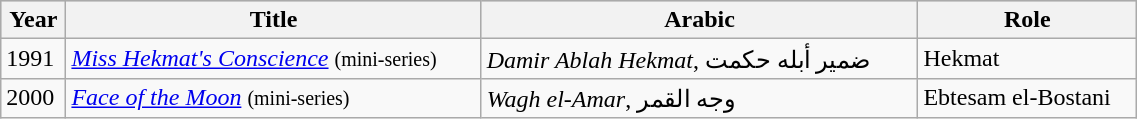<table class="wikitable" style="width: 60%;">
<tr bgcolor="#CCCCCC">
<th>Year</th>
<th>Title</th>
<th>Arabic</th>
<th>Role</th>
</tr>
<tr>
<td>1991</td>
<td><em><a href='#'>Miss Hekmat's Conscience</a></em> <small>(mini-series)</small></td>
<td><em>Damir Ablah Hekmat</em>, ضمير أبله  حكمت</td>
<td>Hekmat</td>
</tr>
<tr>
<td>2000</td>
<td><em><a href='#'>Face of the Moon</a></em> <small>(mini-series)</small></td>
<td><em>Wagh el-Amar</em>, وجه القمر</td>
<td>Ebtesam el-Bostani</td>
</tr>
</table>
